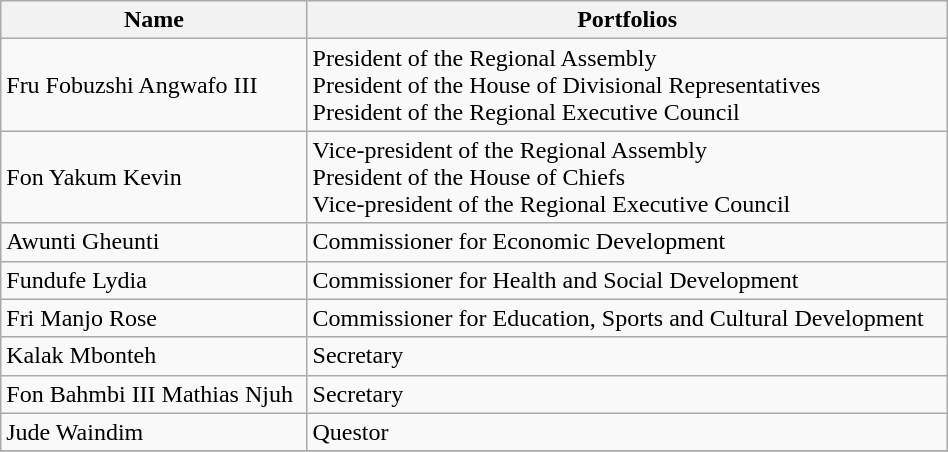<table class="wikitable" style="width:50%;">
<tr>
<th>Name</th>
<th>Portfolios</th>
</tr>
<tr>
<td>Fru Fobuzshi Angwafo III</td>
<td>President of the Regional Assembly<br>President of the House of Divisional Representatives<br>President of the Regional Executive Council</td>
</tr>
<tr>
<td>Fon Yakum Kevin</td>
<td>Vice-president of the Regional Assembly<br>President of the House of Chiefs<br>Vice-president of the Regional Executive Council</td>
</tr>
<tr>
<td>Awunti Gheunti</td>
<td>Commissioner for Economic Development</td>
</tr>
<tr>
<td>Fundufe Lydia</td>
<td>Commissioner for Health and Social Development</td>
</tr>
<tr>
<td>Fri Manjo Rose</td>
<td>Commissioner for Education, Sports and Cultural Development</td>
</tr>
<tr>
<td>Kalak Mbonteh</td>
<td>Secretary</td>
</tr>
<tr>
<td>Fon Bahmbi III Mathias Njuh</td>
<td>Secretary</td>
</tr>
<tr>
<td>Jude Waindim</td>
<td>Questor</td>
</tr>
<tr>
</tr>
</table>
